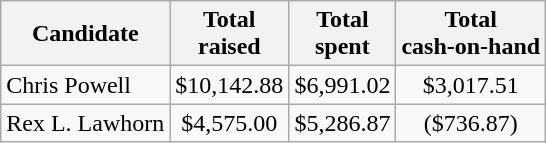<table class="wikitable">
<tr>
<th>Candidate</th>
<th>Total<br>raised</th>
<th>Total<br>spent</th>
<th>Total<br>cash-on-hand</th>
</tr>
<tr>
<td>Chris Powell</td>
<td align=center>$10,142.88</td>
<td align=center>$6,991.02</td>
<td align=center>$3,017.51</td>
</tr>
<tr>
<td>Rex L. Lawhorn</td>
<td align=center>$4,575.00</td>
<td align=center>$5,286.87</td>
<td align=center>($736.87)</td>
</tr>
</table>
